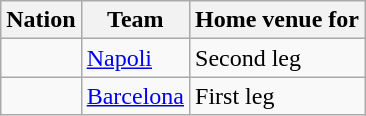<table class="wikitable">
<tr>
<th>Nation</th>
<th>Team</th>
<th>Home venue for</th>
</tr>
<tr serie A>
<td></td>
<td><a href='#'>Napoli</a></td>
<td>Second leg</td>
</tr>
<tr>
<td></td>
<td><a href='#'>Barcelona</a></td>
<td>First leg</td>
</tr>
</table>
